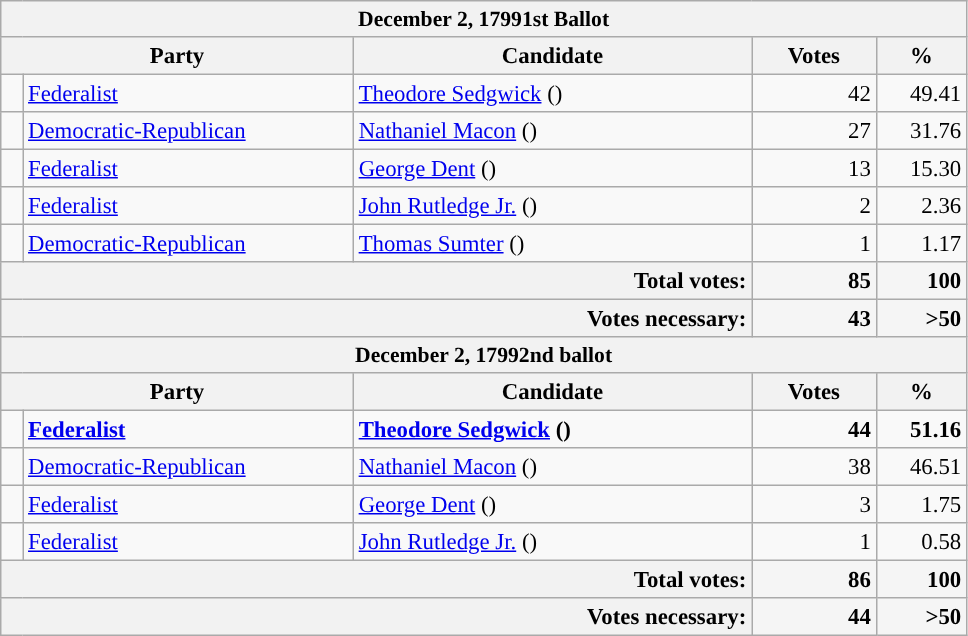<table class="wikitable" style="margin-right:1em; font-size:95%">
<tr>
<th colspan=5 style="font-size:95%">December 2, 17991st Ballot</th>
</tr>
<tr>
<th scope="col" colspan="2" style="width: 15em">Party</th>
<th scope="col" style="width: 17em">Candidate</th>
<th scope="col" style="width: 5em">Votes</th>
<th scope="col" style="width: 3.5em">%</th>
</tr>
<tr>
<td style="width: 0.5em; background:"></td>
<td><a href='#'>Federalist</a></td>
<td><a href='#'>Theodore Sedgwick</a> ()</td>
<td style="text-align:right">42</td>
<td style="text-align:right">49.41</td>
</tr>
<tr>
<td style="background:"></td>
<td><a href='#'>Democratic-Republican</a></td>
<td><a href='#'>Nathaniel Macon</a> ()</td>
<td style="text-align:right">27</td>
<td style="text-align:right">31.76</td>
</tr>
<tr>
<td style="background:"></td>
<td><a href='#'>Federalist</a></td>
<td><a href='#'>George Dent</a> ()</td>
<td style="text-align:right">13</td>
<td style="text-align:right">15.30</td>
</tr>
<tr>
<td style="background:"></td>
<td><a href='#'>Federalist</a></td>
<td><a href='#'>John Rutledge Jr.</a> ()</td>
<td style="text-align:right">2</td>
<td style="text-align:right">2.36</td>
</tr>
<tr>
<td style="background:"></td>
<td><a href='#'>Democratic-Republican</a></td>
<td><a href='#'>Thomas Sumter</a> ()</td>
<td style="text-align:right">1</td>
<td style="text-align:right">1.17</td>
</tr>
<tr>
<th colspan=3 style="text-align:right">Total votes:</th>
<td style="text-align:right; background:#f5f5f5"><strong>85</strong></td>
<td style="text-align:right; background:#f5f5f5"><strong>100</strong></td>
</tr>
<tr>
<th colspan=3 style="text-align:right">Votes necessary:</th>
<td style="text-align:right; background:#f5f5f5"><strong>43</strong></td>
<td style="text-align:right; background:#f5f5f5"><strong>>50</strong></td>
</tr>
<tr>
<th colspan=5 style="font-size:95%">December 2, 17992nd ballot</th>
</tr>
<tr>
<th scope="col" colspan="2" style="width: 15em">Party</th>
<th scope="col" style="width: 17em">Candidate</th>
<th scope="col" style="width: 5em">Votes</th>
<th scope="col" style="width: 3.5em">%</th>
</tr>
<tr>
<td style="background:"></td>
<td><strong><a href='#'>Federalist</a></strong></td>
<td><strong><a href='#'>Theodore Sedgwick</a> ()</strong></td>
<td style="text-align:right"><strong>44</strong></td>
<td style="text-align:right"><strong>51.16</strong></td>
</tr>
<tr>
<td style="background:"></td>
<td><a href='#'>Democratic-Republican</a></td>
<td><a href='#'>Nathaniel Macon</a> ()</td>
<td style="text-align:right">38</td>
<td style="text-align:right">46.51</td>
</tr>
<tr>
<td style="background:"></td>
<td><a href='#'>Federalist</a></td>
<td><a href='#'>George Dent</a> ()</td>
<td style="text-align:right">3</td>
<td style="text-align:right">1.75</td>
</tr>
<tr>
<td style="background:"></td>
<td><a href='#'>Federalist</a></td>
<td><a href='#'>John Rutledge Jr.</a> ()</td>
<td style="text-align:right">1</td>
<td style="text-align:right">0.58</td>
</tr>
<tr>
<th colspan=3 style="text-align:right">Total votes:</th>
<td style="text-align:right; background:#f5f5f5"><strong>86</strong></td>
<td style="text-align:right; background:#f5f5f5"><strong>100</strong></td>
</tr>
<tr>
<th colspan=3 style="text-align:right">Votes necessary:</th>
<td style="text-align:right; background:#f5f5f5"><strong>44</strong></td>
<td style="text-align:right; background:#f5f5f5"><strong>>50</strong></td>
</tr>
</table>
